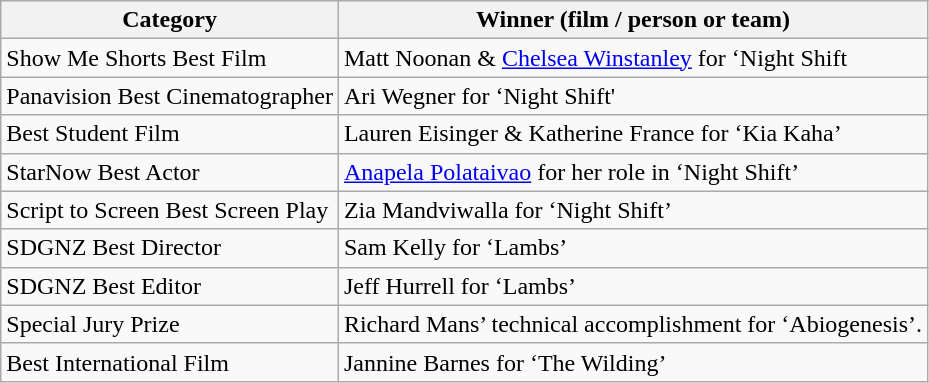<table class="wikitable">
<tr>
<th>Category</th>
<th>Winner (film / person or team)</th>
</tr>
<tr>
<td>Show Me Shorts Best Film</td>
<td>Matt Noonan & <a href='#'>Chelsea Winstanley</a> for ‘Night Shift</td>
</tr>
<tr>
<td>Panavision Best Cinematographer</td>
<td>Ari Wegner for ‘Night Shift'</td>
</tr>
<tr>
<td>Best Student Film</td>
<td>Lauren Eisinger & Katherine France for ‘Kia Kaha’</td>
</tr>
<tr>
<td>StarNow Best Actor</td>
<td><a href='#'>Anapela Polataivao</a> for her role in ‘Night Shift’</td>
</tr>
<tr>
<td>Script to Screen Best Screen Play</td>
<td>Zia Mandviwalla for ‘Night Shift’</td>
</tr>
<tr>
<td>SDGNZ Best Director</td>
<td>Sam Kelly for ‘Lambs’</td>
</tr>
<tr>
<td>SDGNZ Best Editor</td>
<td>Jeff Hurrell for ‘Lambs’</td>
</tr>
<tr>
<td>Special Jury Prize</td>
<td>Richard Mans’ technical accomplishment for ‘Abiogenesis’.</td>
</tr>
<tr>
<td>Best International Film</td>
<td>Jannine Barnes for ‘The Wilding’</td>
</tr>
</table>
